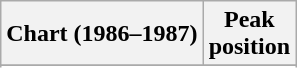<table class="wikitable sortable plainrowheaders" style="text-align:center">
<tr>
<th scope="col">Chart (1986–1987)</th>
<th scope="col">Peak<br>position</th>
</tr>
<tr>
</tr>
<tr>
</tr>
</table>
